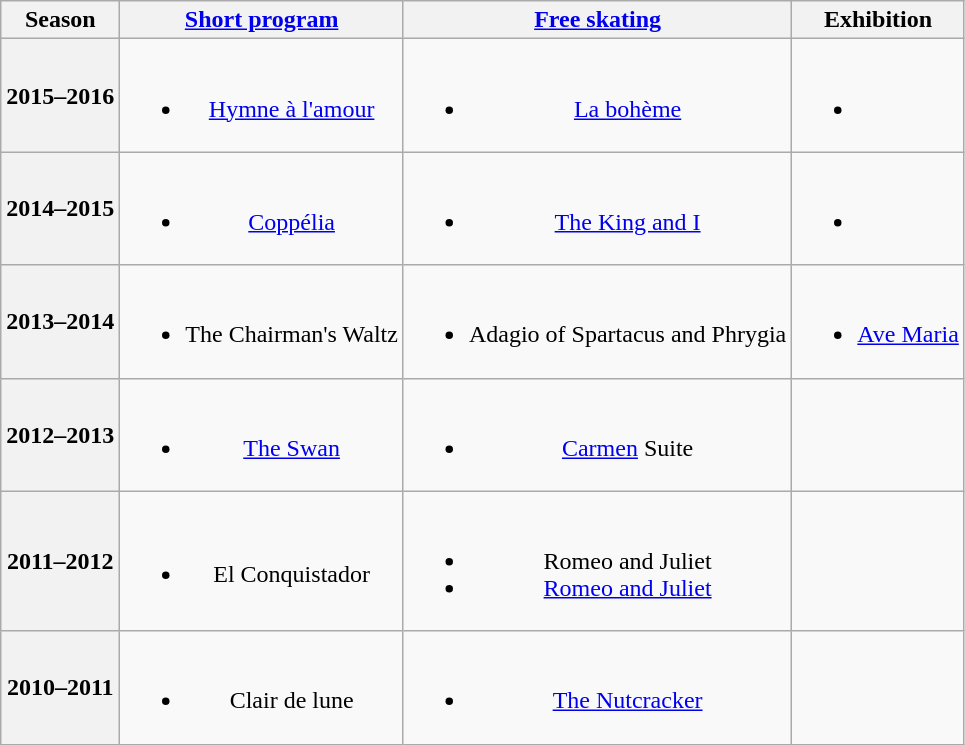<table class=wikitable style=text-align:center>
<tr>
<th>Season</th>
<th><a href='#'>Short program</a></th>
<th><a href='#'>Free skating</a></th>
<th>Exhibition</th>
</tr>
<tr>
<th>2015–2016<br></th>
<td><br><ul><li><a href='#'>Hymne à l'amour</a> <br></li></ul></td>
<td><br><ul><li><a href='#'>La bohème</a> <br></li></ul></td>
<td><br><ul><li></li></ul></td>
</tr>
<tr>
<th>2014–2015<br></th>
<td><br><ul><li><a href='#'>Coppélia</a> <br></li></ul></td>
<td><br><ul><li><a href='#'>The King and I</a> <br></li></ul></td>
<td><br><ul><li></li></ul></td>
</tr>
<tr>
<th>2013–2014<br></th>
<td><br><ul><li>The Chairman's Waltz <br></li></ul></td>
<td><br><ul><li>Adagio of Spartacus and Phrygia <br></li></ul></td>
<td><br><ul><li><a href='#'>Ave Maria</a> <br></li></ul></td>
</tr>
<tr>
<th>2012–2013<br></th>
<td><br><ul><li><a href='#'>The Swan</a> <br></li></ul></td>
<td><br><ul><li><a href='#'>Carmen</a> Suite <br></li></ul></td>
<td></td>
</tr>
<tr>
<th>2011–2012<br></th>
<td><br><ul><li>El Conquistador <br></li></ul></td>
<td><br><ul><li>Romeo and Juliet <br></li><li><a href='#'>Romeo and Juliet</a> <br></li></ul></td>
<td></td>
</tr>
<tr>
<th>2010–2011<br></th>
<td><br><ul><li>Clair de lune <br></li></ul></td>
<td><br><ul><li><a href='#'>The Nutcracker</a> <br></li></ul></td>
<td></td>
</tr>
</table>
